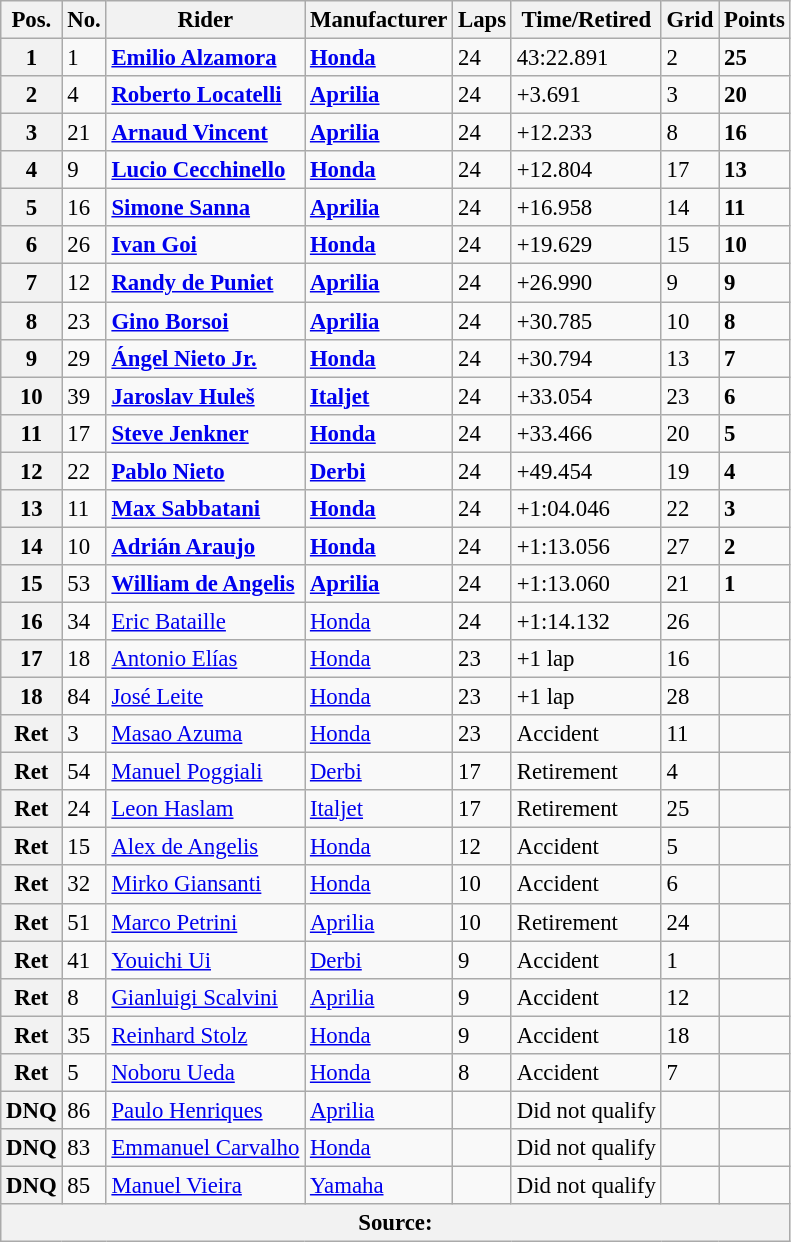<table class="wikitable" style="font-size: 95%;">
<tr>
<th>Pos.</th>
<th>No.</th>
<th>Rider</th>
<th>Manufacturer</th>
<th>Laps</th>
<th>Time/Retired</th>
<th>Grid</th>
<th>Points</th>
</tr>
<tr>
<th>1</th>
<td>1</td>
<td> <strong><a href='#'>Emilio Alzamora</a></strong></td>
<td><strong><a href='#'>Honda</a></strong></td>
<td>24</td>
<td>43:22.891</td>
<td>2</td>
<td><strong>25</strong></td>
</tr>
<tr>
<th>2</th>
<td>4</td>
<td> <strong><a href='#'>Roberto Locatelli</a></strong></td>
<td><strong><a href='#'>Aprilia</a></strong></td>
<td>24</td>
<td>+3.691</td>
<td>3</td>
<td><strong>20</strong></td>
</tr>
<tr>
<th>3</th>
<td>21</td>
<td> <strong><a href='#'>Arnaud Vincent</a></strong></td>
<td><strong><a href='#'>Aprilia</a></strong></td>
<td>24</td>
<td>+12.233</td>
<td>8</td>
<td><strong>16</strong></td>
</tr>
<tr>
<th>4</th>
<td>9</td>
<td> <strong><a href='#'>Lucio Cecchinello</a></strong></td>
<td><strong><a href='#'>Honda</a></strong></td>
<td>24</td>
<td>+12.804</td>
<td>17</td>
<td><strong>13</strong></td>
</tr>
<tr>
<th>5</th>
<td>16</td>
<td> <strong><a href='#'>Simone Sanna</a></strong></td>
<td><strong><a href='#'>Aprilia</a></strong></td>
<td>24</td>
<td>+16.958</td>
<td>14</td>
<td><strong>11</strong></td>
</tr>
<tr>
<th>6</th>
<td>26</td>
<td> <strong><a href='#'>Ivan Goi</a></strong></td>
<td><strong><a href='#'>Honda</a></strong></td>
<td>24</td>
<td>+19.629</td>
<td>15</td>
<td><strong>10</strong></td>
</tr>
<tr>
<th>7</th>
<td>12</td>
<td> <strong><a href='#'>Randy de Puniet</a></strong></td>
<td><strong><a href='#'>Aprilia</a></strong></td>
<td>24</td>
<td>+26.990</td>
<td>9</td>
<td><strong>9</strong></td>
</tr>
<tr>
<th>8</th>
<td>23</td>
<td> <strong><a href='#'>Gino Borsoi</a></strong></td>
<td><strong><a href='#'>Aprilia</a></strong></td>
<td>24</td>
<td>+30.785</td>
<td>10</td>
<td><strong>8</strong></td>
</tr>
<tr>
<th>9</th>
<td>29</td>
<td> <strong><a href='#'>Ángel Nieto Jr.</a></strong></td>
<td><strong><a href='#'>Honda</a></strong></td>
<td>24</td>
<td>+30.794</td>
<td>13</td>
<td><strong>7</strong></td>
</tr>
<tr>
<th>10</th>
<td>39</td>
<td> <strong><a href='#'>Jaroslav Huleš</a></strong></td>
<td><strong><a href='#'>Italjet</a></strong></td>
<td>24</td>
<td>+33.054</td>
<td>23</td>
<td><strong>6</strong></td>
</tr>
<tr>
<th>11</th>
<td>17</td>
<td> <strong><a href='#'>Steve Jenkner</a></strong></td>
<td><strong><a href='#'>Honda</a></strong></td>
<td>24</td>
<td>+33.466</td>
<td>20</td>
<td><strong>5</strong></td>
</tr>
<tr>
<th>12</th>
<td>22</td>
<td> <strong><a href='#'>Pablo Nieto</a></strong></td>
<td><strong><a href='#'>Derbi</a></strong></td>
<td>24</td>
<td>+49.454</td>
<td>19</td>
<td><strong>4</strong></td>
</tr>
<tr>
<th>13</th>
<td>11</td>
<td> <strong><a href='#'>Max Sabbatani</a></strong></td>
<td><strong><a href='#'>Honda</a></strong></td>
<td>24</td>
<td>+1:04.046</td>
<td>22</td>
<td><strong>3</strong></td>
</tr>
<tr>
<th>14</th>
<td>10</td>
<td> <strong><a href='#'>Adrián Araujo</a></strong></td>
<td><strong><a href='#'>Honda</a></strong></td>
<td>24</td>
<td>+1:13.056</td>
<td>27</td>
<td><strong>2</strong></td>
</tr>
<tr>
<th>15</th>
<td>53</td>
<td> <strong><a href='#'>William de Angelis</a></strong></td>
<td><strong><a href='#'>Aprilia</a></strong></td>
<td>24</td>
<td>+1:13.060</td>
<td>21</td>
<td><strong>1</strong></td>
</tr>
<tr>
<th>16</th>
<td>34</td>
<td> <a href='#'>Eric Bataille</a></td>
<td><a href='#'>Honda</a></td>
<td>24</td>
<td>+1:14.132</td>
<td>26</td>
<td></td>
</tr>
<tr>
<th>17</th>
<td>18</td>
<td> <a href='#'>Antonio Elías</a></td>
<td><a href='#'>Honda</a></td>
<td>23</td>
<td>+1 lap</td>
<td>16</td>
<td></td>
</tr>
<tr>
<th>18</th>
<td>84</td>
<td> <a href='#'>José Leite</a></td>
<td><a href='#'>Honda</a></td>
<td>23</td>
<td>+1 lap</td>
<td>28</td>
<td></td>
</tr>
<tr>
<th>Ret</th>
<td>3</td>
<td> <a href='#'>Masao Azuma</a></td>
<td><a href='#'>Honda</a></td>
<td>23</td>
<td>Accident</td>
<td>11</td>
<td></td>
</tr>
<tr>
<th>Ret</th>
<td>54</td>
<td> <a href='#'>Manuel Poggiali</a></td>
<td><a href='#'>Derbi</a></td>
<td>17</td>
<td>Retirement</td>
<td>4</td>
<td></td>
</tr>
<tr>
<th>Ret</th>
<td>24</td>
<td> <a href='#'>Leon Haslam</a></td>
<td><a href='#'>Italjet</a></td>
<td>17</td>
<td>Retirement</td>
<td>25</td>
<td></td>
</tr>
<tr>
<th>Ret</th>
<td>15</td>
<td> <a href='#'>Alex de Angelis</a></td>
<td><a href='#'>Honda</a></td>
<td>12</td>
<td>Accident</td>
<td>5</td>
<td></td>
</tr>
<tr>
<th>Ret</th>
<td>32</td>
<td> <a href='#'>Mirko Giansanti</a></td>
<td><a href='#'>Honda</a></td>
<td>10</td>
<td>Accident</td>
<td>6</td>
<td></td>
</tr>
<tr>
<th>Ret</th>
<td>51</td>
<td> <a href='#'>Marco Petrini</a></td>
<td><a href='#'>Aprilia</a></td>
<td>10</td>
<td>Retirement</td>
<td>24</td>
<td></td>
</tr>
<tr>
<th>Ret</th>
<td>41</td>
<td> <a href='#'>Youichi Ui</a></td>
<td><a href='#'>Derbi</a></td>
<td>9</td>
<td>Accident</td>
<td>1</td>
<td></td>
</tr>
<tr>
<th>Ret</th>
<td>8</td>
<td> <a href='#'>Gianluigi Scalvini</a></td>
<td><a href='#'>Aprilia</a></td>
<td>9</td>
<td>Accident</td>
<td>12</td>
<td></td>
</tr>
<tr>
<th>Ret</th>
<td>35</td>
<td> <a href='#'>Reinhard Stolz</a></td>
<td><a href='#'>Honda</a></td>
<td>9</td>
<td>Accident</td>
<td>18</td>
<td></td>
</tr>
<tr>
<th>Ret</th>
<td>5</td>
<td> <a href='#'>Noboru Ueda</a></td>
<td><a href='#'>Honda</a></td>
<td>8</td>
<td>Accident</td>
<td>7</td>
<td></td>
</tr>
<tr>
<th>DNQ</th>
<td>86</td>
<td> <a href='#'>Paulo Henriques</a></td>
<td><a href='#'>Aprilia</a></td>
<td></td>
<td>Did not qualify</td>
<td></td>
<td></td>
</tr>
<tr>
<th>DNQ</th>
<td>83</td>
<td> <a href='#'>Emmanuel Carvalho</a></td>
<td><a href='#'>Honda</a></td>
<td></td>
<td>Did not qualify</td>
<td></td>
<td></td>
</tr>
<tr>
<th>DNQ</th>
<td>85</td>
<td> <a href='#'>Manuel Vieira</a></td>
<td><a href='#'>Yamaha</a></td>
<td></td>
<td>Did not qualify</td>
<td></td>
<td></td>
</tr>
<tr>
<th colspan=8>Source: </th>
</tr>
</table>
